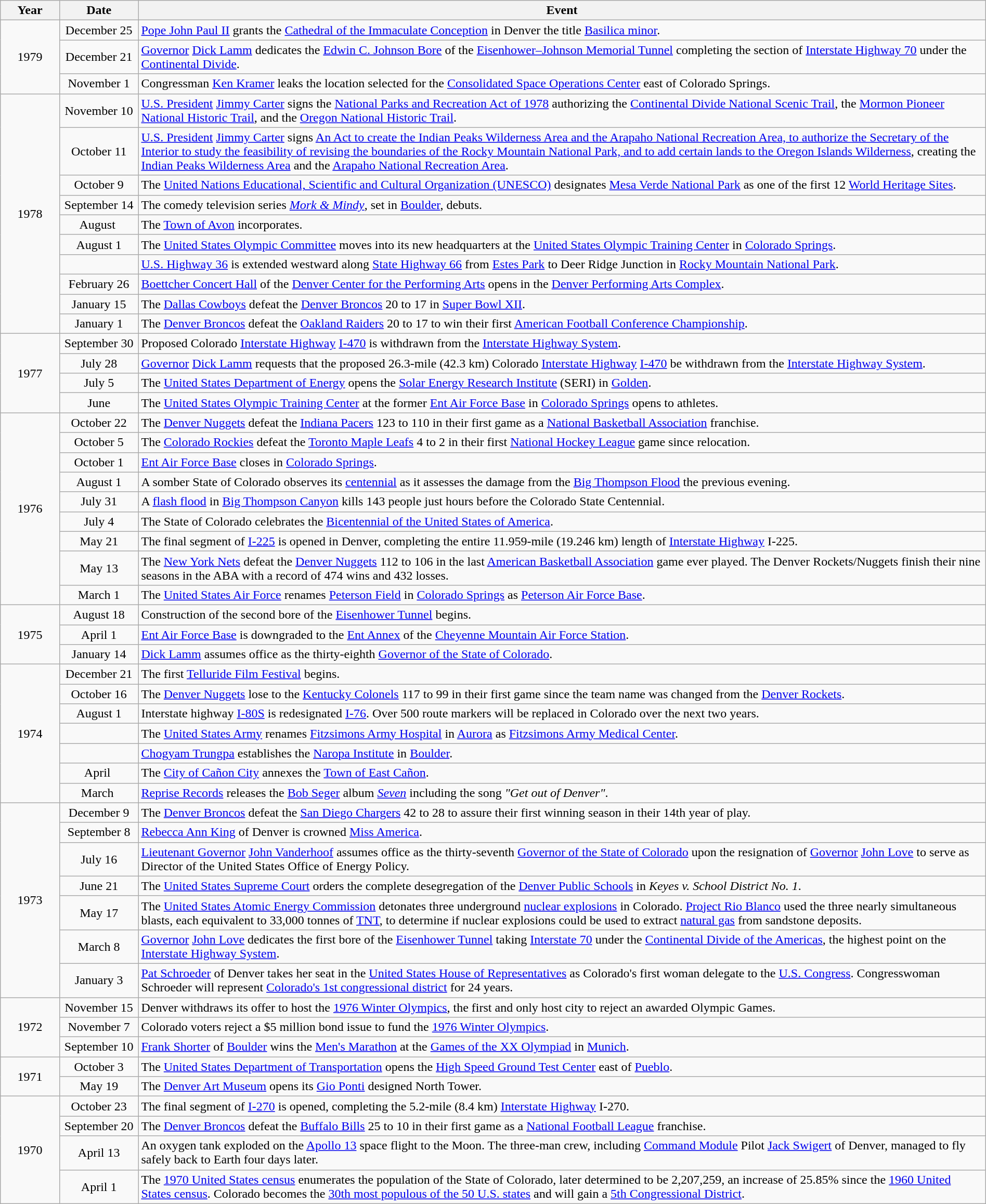<table class="wikitable" style="width:100%;">
<tr>
<th style="width:6%">Year</th>
<th style="width:8%">Date</th>
<th style="width:86%">Event</th>
</tr>
<tr>
<td align=center rowspan=3>1979</td>
<td align=center>December 25</td>
<td><a href='#'>Pope John Paul II</a> grants the <a href='#'>Cathedral of the Immaculate Conception</a> in Denver the title <a href='#'>Basilica minor</a>.</td>
</tr>
<tr>
<td align=center>December 21</td>
<td><a href='#'>Governor</a> <a href='#'>Dick Lamm</a> dedicates the <a href='#'>Edwin C. Johnson Bore</a> of the <a href='#'>Eisenhower–Johnson Memorial Tunnel</a> completing the section of <a href='#'>Interstate Highway 70</a> under the <a href='#'>Continental Divide</a>.</td>
</tr>
<tr>
<td align=center>November 1</td>
<td>Congressman <a href='#'>Ken Kramer</a> leaks the location selected for the <a href='#'>Consolidated Space Operations Center</a> east of Colorado Springs.</td>
</tr>
<tr>
<td align=center rowspan=10>1978</td>
<td align=center>November 10</td>
<td><a href='#'>U.S. President</a> <a href='#'>Jimmy Carter</a> signs the <a href='#'>National Parks and Recreation Act of 1978</a> authorizing the <a href='#'>Continental Divide National Scenic Trail</a>, the <a href='#'>Mormon Pioneer National Historic Trail</a>, and the <a href='#'>Oregon National Historic Trail</a>.</td>
</tr>
<tr>
<td align=center>October 11</td>
<td><a href='#'>U.S. President</a> <a href='#'>Jimmy Carter</a> signs <a href='#'>An Act to create the Indian Peaks Wilderness Area and the Arapaho National Recreation Area, to authorize the Secretary of the Interior to study the feasibility of revising the boundaries of the Rocky Mountain National Park, and to add certain lands to the Oregon Islands Wilderness</a>, creating the <a href='#'>Indian Peaks Wilderness Area</a> and the <a href='#'>Arapaho National Recreation Area</a>.</td>
</tr>
<tr>
<td align=center>October 9</td>
<td>The <a href='#'>United Nations Educational, Scientific and Cultural Organization (UNESCO)</a> designates <a href='#'>Mesa Verde National Park</a> as one of the first 12 <a href='#'>World Heritage Sites</a>.</td>
</tr>
<tr>
<td align=center>September 14</td>
<td>The comedy television series <em><a href='#'>Mork & Mindy</a></em>, set in <a href='#'>Boulder</a>, debuts.</td>
</tr>
<tr>
<td align=center>August </td>
<td>The <a href='#'>Town of Avon</a> incorporates.</td>
</tr>
<tr>
<td align=center>August 1</td>
<td>The <a href='#'>United States Olympic Committee</a> moves into its new headquarters at the <a href='#'>United States Olympic Training Center</a> in <a href='#'>Colorado Springs</a>.</td>
</tr>
<tr>
<td align=center></td>
<td><a href='#'>U.S. Highway 36</a> is extended westward along <a href='#'>State Highway 66</a> from <a href='#'>Estes Park</a> to Deer Ridge Junction in <a href='#'>Rocky Mountain National Park</a>.</td>
</tr>
<tr>
<td align=center>February 26</td>
<td><a href='#'>Boettcher Concert Hall</a> of the <a href='#'>Denver Center for the Performing Arts</a> opens in the <a href='#'>Denver Performing Arts Complex</a>.</td>
</tr>
<tr>
<td align=center>January 15</td>
<td>The <a href='#'>Dallas Cowboys</a> defeat the <a href='#'>Denver Broncos</a> 20 to 17 in <a href='#'>Super Bowl XII</a>.</td>
</tr>
<tr>
<td align=center>January 1</td>
<td>The <a href='#'>Denver Broncos</a> defeat the <a href='#'>Oakland Raiders</a> 20 to 17 to win their first <a href='#'>American Football Conference Championship</a>.</td>
</tr>
<tr>
<td align=center rowspan=4>1977</td>
<td align=center>September 30</td>
<td>Proposed Colorado <a href='#'>Interstate Highway</a> <a href='#'>I-470</a> is withdrawn from the <a href='#'>Interstate Highway System</a>.</td>
</tr>
<tr>
<td align=center>July 28</td>
<td><a href='#'>Governor</a> <a href='#'>Dick Lamm</a> requests that the proposed 26.3-mile (42.3 km) Colorado <a href='#'>Interstate Highway</a> <a href='#'>I-470</a> be withdrawn from the <a href='#'>Interstate Highway System</a>.</td>
</tr>
<tr>
<td align=center>July 5</td>
<td>The <a href='#'>United States Department of Energy</a> opens the <a href='#'>Solar Energy Research Institute</a> (SERI) in <a href='#'>Golden</a>.</td>
</tr>
<tr>
<td align=center>June</td>
<td>The <a href='#'>United States Olympic Training Center</a> at the former <a href='#'>Ent Air Force Base</a> in <a href='#'>Colorado Springs</a> opens to athletes.</td>
</tr>
<tr>
<td align=center rowspan=9>1976</td>
<td align=center>October 22</td>
<td>The <a href='#'>Denver Nuggets</a> defeat the <a href='#'>Indiana Pacers</a> 123 to 110 in their first game as a <a href='#'>National Basketball Association</a> franchise.</td>
</tr>
<tr>
<td align=center>October 5</td>
<td>The <a href='#'>Colorado Rockies</a> defeat the <a href='#'>Toronto Maple Leafs</a> 4 to 2 in their first <a href='#'>National Hockey League</a> game since relocation.</td>
</tr>
<tr>
<td align=center>October 1</td>
<td><a href='#'>Ent Air Force Base</a> closes in <a href='#'>Colorado Springs</a>.</td>
</tr>
<tr>
<td align=center>August 1</td>
<td>A somber State of Colorado observes its <a href='#'>centennial</a> as it assesses the damage from the <a href='#'>Big Thompson Flood</a> the previous evening.</td>
</tr>
<tr>
<td align=center>July 31</td>
<td>A <a href='#'>flash flood</a> in <a href='#'>Big Thompson Canyon</a> kills 143 people just hours before the Colorado State Centennial.</td>
</tr>
<tr>
<td align=center>July 4</td>
<td>The State of Colorado celebrates the <a href='#'>Bicentennial of the United States of America</a>.</td>
</tr>
<tr>
<td align=center>May 21</td>
<td>The final segment of <a href='#'>I-225</a> is opened in Denver, completing the entire 11.959-mile (19.246 km) length of <a href='#'>Interstate Highway</a> I-225.</td>
</tr>
<tr>
<td align=center>May 13</td>
<td>The <a href='#'>New York Nets</a> defeat the <a href='#'>Denver Nuggets</a> 112 to 106 in the last <a href='#'>American Basketball Association</a> game ever played. The Denver Rockets/Nuggets finish their nine seasons in the ABA with a record of 474 wins and 432 losses.</td>
</tr>
<tr>
<td align=center>March 1</td>
<td>The <a href='#'>United States Air Force</a> renames <a href='#'>Peterson Field</a> in <a href='#'>Colorado Springs</a> as <a href='#'>Peterson Air Force Base</a>.</td>
</tr>
<tr>
<td align=center rowspan=3>1975</td>
<td align=center>August 18</td>
<td>Construction of the second bore of the <a href='#'>Eisenhower Tunnel</a> begins.</td>
</tr>
<tr>
<td align=center>April 1</td>
<td><a href='#'>Ent Air Force Base</a> is downgraded to the <a href='#'>Ent Annex</a> of the <a href='#'>Cheyenne Mountain Air Force Station</a>.</td>
</tr>
<tr>
<td align=center>January 14</td>
<td><a href='#'>Dick Lamm</a> assumes office as the thirty-eighth <a href='#'>Governor of the State of Colorado</a>.</td>
</tr>
<tr>
<td align=center rowspan=7>1974</td>
<td align=center>December 21</td>
<td>The first <a href='#'>Telluride Film Festival</a> begins.</td>
</tr>
<tr>
<td align=center>October 16</td>
<td>The <a href='#'>Denver Nuggets</a> lose to the <a href='#'>Kentucky Colonels</a> 117 to 99 in their first game since the team name was changed from the <a href='#'>Denver Rockets</a>.</td>
</tr>
<tr>
<td align=center>August 1</td>
<td>Interstate highway <a href='#'>I-80S</a> is redesignated <a href='#'>I-76</a>. Over 500 route markers will be replaced in Colorado over the next two years.</td>
</tr>
<tr>
<td align=center></td>
<td>The <a href='#'>United States Army</a> renames <a href='#'>Fitzsimons Army Hospital</a> in <a href='#'>Aurora</a> as <a href='#'>Fitzsimons Army Medical Center</a>.</td>
</tr>
<tr>
<td align=center></td>
<td><a href='#'>Chogyam Trungpa</a> establishes the <a href='#'>Naropa Institute</a> in <a href='#'>Boulder</a>.</td>
</tr>
<tr>
<td align=center>April </td>
<td>The <a href='#'>City of Cañon City</a> annexes the <a href='#'>Town of East Cañon</a>.</td>
</tr>
<tr>
<td align=center>March </td>
<td><a href='#'>Reprise Records</a> releases the <a href='#'>Bob Seger</a> album <em><a href='#'>Seven</a></em> including the song <em>"Get out of Denver"</em>.</td>
</tr>
<tr>
<td align=center rowspan=7>1973</td>
<td align=center>December 9</td>
<td>The <a href='#'>Denver Broncos</a> defeat the <a href='#'>San Diego Chargers</a> 42 to 28 to assure their first winning season in their 14th year of play.</td>
</tr>
<tr>
<td align=center>September 8</td>
<td><a href='#'>Rebecca Ann King</a> of Denver is crowned <a href='#'>Miss America</a>.</td>
</tr>
<tr>
<td align=center>July 16</td>
<td><a href='#'>Lieutenant Governor</a> <a href='#'>John Vanderhoof</a> assumes office as the thirty-seventh <a href='#'>Governor of the State of Colorado</a> upon the resignation of <a href='#'>Governor</a> <a href='#'>John Love</a> to serve as Director of the United States Office of Energy Policy.</td>
</tr>
<tr>
<td align=center>June 21</td>
<td>The <a href='#'>United States Supreme Court</a> orders the complete desegregation of the <a href='#'>Denver Public Schools</a> in <em>Keyes v. School District No. 1</em>.</td>
</tr>
<tr>
<td align=center>May 17</td>
<td>The <a href='#'>United States Atomic Energy Commission</a> detonates three underground <a href='#'>nuclear explosions</a> in Colorado. <a href='#'>Project Rio Blanco</a> used the three nearly simultaneous blasts, each equivalent to 33,000 tonnes of <a href='#'>TNT</a>, to determine if nuclear explosions could be used to extract <a href='#'>natural gas</a> from sandstone deposits.</td>
</tr>
<tr>
<td align=center>March 8</td>
<td><a href='#'>Governor</a> <a href='#'>John Love</a> dedicates the first bore of the <a href='#'>Eisenhower Tunnel</a> taking <a href='#'>Interstate 70</a> under the <a href='#'>Continental Divide of the Americas</a>, the highest point on the <a href='#'>Interstate Highway System</a>.</td>
</tr>
<tr>
<td align=center>January 3</td>
<td><a href='#'>Pat Schroeder</a> of Denver takes her seat in the <a href='#'>United States House of Representatives</a> as Colorado's first woman delegate to the <a href='#'>U.S. Congress</a>. Congresswoman Schroeder will represent <a href='#'>Colorado's 1st congressional district</a> for 24 years.</td>
</tr>
<tr>
<td align=center rowspan=3>1972</td>
<td align=center>November 15</td>
<td>Denver withdraws its offer to host the <a href='#'>1976 Winter Olympics</a>, the first and only host city to reject an awarded Olympic Games.</td>
</tr>
<tr>
<td align=center>November 7</td>
<td>Colorado voters reject a $5 million bond issue to fund the <a href='#'>1976 Winter Olympics</a>.</td>
</tr>
<tr>
<td align=center>September 10</td>
<td><a href='#'>Frank Shorter</a> of <a href='#'>Boulder</a> wins the <a href='#'>Men's Marathon</a> at the <a href='#'>Games of the XX Olympiad</a> in <a href='#'>Munich</a>.</td>
</tr>
<tr>
<td align=center rowspan=2>1971</td>
<td align=center>October 3</td>
<td>The <a href='#'>United States Department of Transportation</a> opens the <a href='#'>High Speed Ground Test Center</a> east of <a href='#'>Pueblo</a>.</td>
</tr>
<tr>
<td align=center>May 19</td>
<td>The <a href='#'>Denver Art Museum</a> opens its <a href='#'>Gio Ponti</a> designed North Tower.</td>
</tr>
<tr>
<td align=center rowspan=4>1970</td>
<td align=center>October 23</td>
<td>The final segment of <a href='#'>I-270</a> is opened, completing the 5.2-mile (8.4 km) <a href='#'>Interstate Highway</a> I-270.</td>
</tr>
<tr>
<td align=center>September 20</td>
<td>The <a href='#'>Denver Broncos</a> defeat the <a href='#'>Buffalo Bills</a> 25 to 10 in their first game as a <a href='#'>National Football League</a> franchise.</td>
</tr>
<tr>
<td align=center>April 13</td>
<td>An oxygen tank exploded on the <a href='#'>Apollo 13</a> space flight to the Moon. The three-man crew, including <a href='#'>Command Module</a> Pilot <a href='#'>Jack Swigert</a> of Denver, managed to fly safely back to Earth four days later.</td>
</tr>
<tr>
<td align=center>April 1</td>
<td>The <a href='#'>1970 United States census</a> enumerates the population of the State of Colorado, later determined to be 2,207,259, an increase of 25.85% since the <a href='#'>1960 United States census</a>. Colorado becomes the <a href='#'>30th most populous of the 50 U.S. states</a> and will gain a <a href='#'>5th Congressional District</a>.</td>
</tr>
</table>
